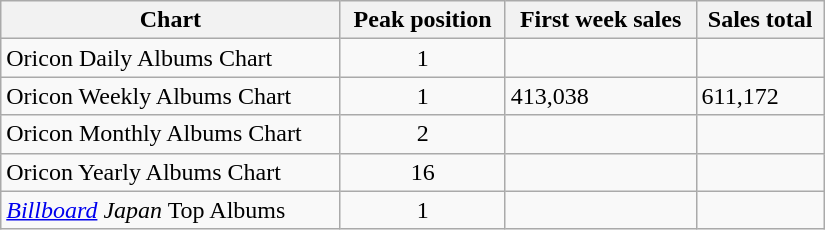<table class="wikitable" width="550px">
<tr>
<th>Chart</th>
<th>Peak position</th>
<th>First week sales</th>
<th>Sales total</th>
</tr>
<tr>
<td>Oricon Daily Albums Chart</td>
<td align="center">1</td>
<td></td>
<td></td>
</tr>
<tr>
<td>Oricon Weekly Albums Chart</td>
<td align="center">1</td>
<td>413,038</td>
<td>611,172</td>
</tr>
<tr>
<td>Oricon Monthly Albums Chart</td>
<td align="center">2</td>
<td></td>
<td></td>
</tr>
<tr>
<td>Oricon Yearly Albums Chart</td>
<td align="center">16</td>
<td></td>
<td></td>
</tr>
<tr>
<td><em><a href='#'>Billboard</a> Japan</em> Top Albums</td>
<td align="center">1</td>
<td></td>
<td></td>
</tr>
</table>
